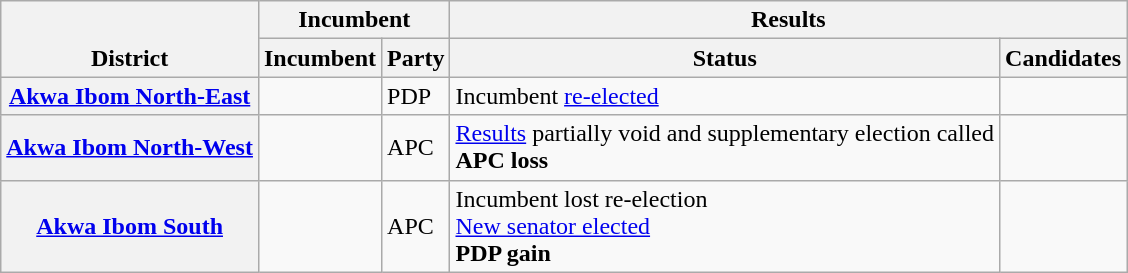<table class="wikitable sortable">
<tr valign=bottom>
<th rowspan=2>District</th>
<th colspan=2>Incumbent</th>
<th colspan=2>Results</th>
</tr>
<tr valign=bottom>
<th>Incumbent</th>
<th>Party</th>
<th>Status</th>
<th>Candidates</th>
</tr>
<tr>
<th><a href='#'>Akwa Ibom North-East</a></th>
<td></td>
<td>PDP</td>
<td>Incumbent <a href='#'>re-elected</a></td>
<td nowrap></td>
</tr>
<tr>
<th><a href='#'>Akwa Ibom North-West</a></th>
<td></td>
<td>APC</td>
<td><a href='#'>Results</a> partially void and supplementary election called<br><strong>APC loss</strong></td>
<td nowrap></td>
</tr>
<tr>
<th><a href='#'>Akwa Ibom South</a></th>
<td></td>
<td>APC</td>
<td>Incumbent lost re-election<br><a href='#'>New senator elected</a><br><strong>PDP gain</strong></td>
<td nowrap></td>
</tr>
</table>
